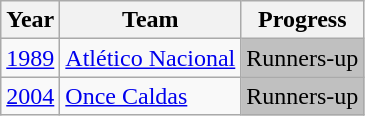<table class="wikitable">
<tr>
<th>Year</th>
<th>Team</th>
<th>Progress</th>
</tr>
<tr align=left>
<td><a href='#'>1989</a></td>
<td><a href='#'>Atlético Nacional</a></td>
<td bgcolor="Silver">Runners-up</td>
</tr>
<tr align=left>
<td><a href='#'>2004</a></td>
<td><a href='#'>Once Caldas</a></td>
<td bgcolor="Silver">Runners-up</td>
</tr>
</table>
